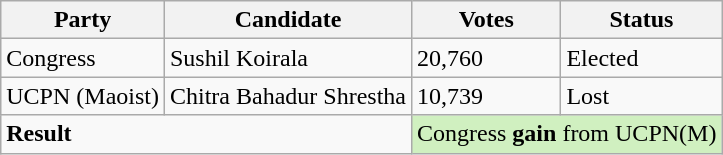<table class="wikitable">
<tr>
<th>Party</th>
<th>Candidate</th>
<th>Votes</th>
<th>Status</th>
</tr>
<tr>
<td>Congress</td>
<td>Sushil Koirala</td>
<td>20,760</td>
<td>Elected</td>
</tr>
<tr>
<td>UCPN (Maoist)</td>
<td>Chitra Bahadur Shrestha</td>
<td>10,739</td>
<td>Lost</td>
</tr>
<tr>
<td colspan="2"><strong>Result</strong></td>
<td colspan="2" bgcolor="#d0f0c0">Congress <strong>gain</strong> from UCPN(M)</td>
</tr>
</table>
